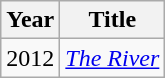<table class="wikitable">
<tr>
<th>Year</th>
<th>Title</th>
</tr>
<tr>
<td>2012</td>
<td><a href='#'><em>The River</em></a></td>
</tr>
</table>
